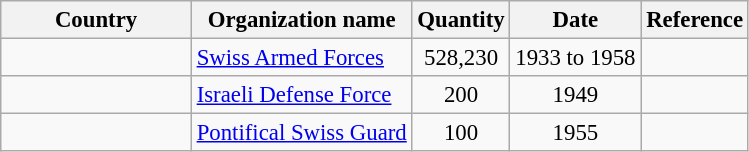<table class="wikitable" style="font-size: 95%;">
<tr>
<th width="120px">Country</th>
<th>Organization name</th>
<th>Quantity</th>
<th>Date</th>
<th>Reference</th>
</tr>
<tr>
<td></td>
<td><a href='#'>Swiss Armed Forces</a></td>
<td align="center">528,230</td>
<td align="center">1933 to 1958</td>
<td align="center"></td>
</tr>
<tr>
<td></td>
<td><a href='#'>Israeli Defense Force</a></td>
<td align="center">200</td>
<td align="center">1949</td>
<td align="center"></td>
</tr>
<tr>
<td></td>
<td><a href='#'>Pontifical Swiss Guard</a></td>
<td align="center">100</td>
<td align="center">1955</td>
<td align="center"></td>
</tr>
</table>
